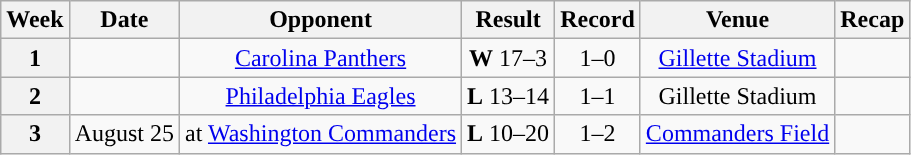<table class="wikitable" style="text-align:center">
<tr>
<th>Week</th>
<th>Date</th>
<th>Opponent</th>
<th>Result</th>
<th>Record</th>
<th>Venue</th>
<th>Recap</th>
</tr>
<tr>
<th>1</th>
<td></td>
<td><a href='#'>Carolina Panthers</a></td>
<td><strong>W</strong> 17–3</td>
<td>1–0</td>
<td><a href='#'>Gillette Stadium</a></td>
<td></td>
</tr>
<tr>
<th>2</th>
<td></td>
<td><a href='#'>Philadelphia Eagles</a></td>
<td><strong>L</strong> 13–14</td>
<td>1–1</td>
<td>Gillette Stadium</td>
<td></td>
</tr>
<tr>
<th>3</th>
<td>August 25</td>
<td>at <a href='#'>Washington Commanders</a></td>
<td><strong>L</strong> 10–20</td>
<td>1–2</td>
<td><a href='#'>Commanders Field</a></td>
<td></td>
</tr>
</table>
